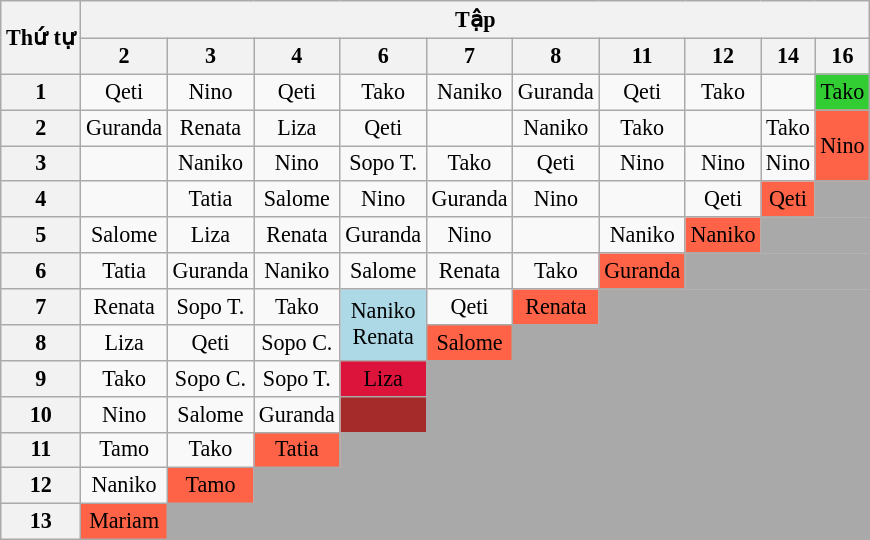<table class="wikitable" style="text-align:center; font-size:92%">
<tr>
<th rowspan=2>Thứ tự</th>
<th colspan=11>Tập</th>
</tr>
<tr>
<th>2</th>
<th>3</th>
<th>4</th>
<th>6</th>
<th>7</th>
<th>8</th>
<th>11</th>
<th>12</th>
<th>14</th>
<th>16</th>
</tr>
<tr>
<th>1</th>
<td>Qeti</td>
<td>Nino</td>
<td>Qeti</td>
<td>Tako</td>
<td>Naniko</td>
<td>Guranda</td>
<td>Qeti</td>
<td>Tako</td>
<td></td>
<td bgcolor="limegreen">Tako</td>
</tr>
<tr>
<th>2</th>
<td>Guranda</td>
<td>Renata</td>
<td>Liza</td>
<td>Qeti</td>
<td></td>
<td>Naniko</td>
<td>Tako</td>
<td></td>
<td>Tako</td>
<td rowspan=2 bgcolor="tomato">Nino<br></td>
</tr>
<tr>
<th>3</th>
<td></td>
<td>Naniko</td>
<td>Nino</td>
<td>Sopo T.</td>
<td>Tako</td>
<td>Qeti</td>
<td>Nino</td>
<td>Nino</td>
<td>Nino</td>
</tr>
<tr>
<th>4</th>
<td></td>
<td>Tatia</td>
<td>Salome</td>
<td>Nino</td>
<td>Guranda</td>
<td>Nino</td>
<td></td>
<td>Qeti</td>
<td bgcolor="tomato">Qeti</td>
<td colspan="2" bgcolor="darkgray"></td>
</tr>
<tr>
<th>5</th>
<td>Salome</td>
<td>Liza</td>
<td>Renata</td>
<td>Guranda</td>
<td>Nino</td>
<td></td>
<td>Naniko</td>
<td bgcolor="tomato">Naniko</td>
<td bgcolor="darkgray" colspan=3></td>
</tr>
<tr>
<th>6</th>
<td>Tatia</td>
<td>Guranda</td>
<td>Naniko</td>
<td>Salome</td>
<td>Renata</td>
<td>Tako</td>
<td bgcolor="tomato">Guranda</td>
<td bgcolor="darkgray" colspan=4></td>
</tr>
<tr>
<th>7</th>
<td>Renata</td>
<td>Sopo T.</td>
<td>Tako</td>
<td rowspan=2 style="background:lightblue">Naniko<br>Renata</td>
<td>Qeti</td>
<td bgcolor="tomato">Renata</td>
<td bgcolor="darkgray" colspan=5></td>
</tr>
<tr>
<th>8</th>
<td>Liza</td>
<td>Qeti</td>
<td>Sopo C.</td>
<td bgcolor="tomato">Salome</td>
<td bgcolor="darkgray" colspan=6></td>
</tr>
<tr>
<th>9</th>
<td>Tako</td>
<td>Sopo C.</td>
<td>Sopo T.</td>
<td style="background:crimson"><span>Liza</span></td>
<td bgcolor="darkgray" colspan=7></td>
</tr>
<tr>
<th>10</th>
<td>Nino</td>
<td>Salome</td>
<td>Guranda</td>
<td style="background:brown"><span></span></td>
<td bgcolor="darkgray" colspan=8></td>
</tr>
<tr>
<th>11</th>
<td>Tamo</td>
<td>Tako</td>
<td bgcolor="tomato">Tatia</td>
<td bgcolor="darkgray" colspan=9></td>
</tr>
<tr>
<th>12</th>
<td>Naniko</td>
<td bgcolor="tomato">Tamo</td>
<td bgcolor="darkgray" colspan=9></td>
</tr>
<tr>
<th>13</th>
<td bgcolor="tomato">Mariam</td>
<td colspan="10" bgcolor="darkgray"></td>
</tr>
</table>
